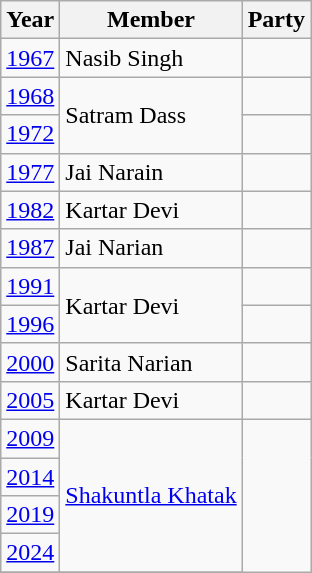<table class="wikitable">
<tr>
<th>Year</th>
<th>Member</th>
<th colspan="2">Party</th>
</tr>
<tr>
<td><a href='#'>1967</a></td>
<td>Nasib Singh</td>
<td></td>
</tr>
<tr>
<td><a href='#'>1968</a></td>
<td rowspan=2>Satram Dass</td>
</tr>
<tr>
<td><a href='#'>1972</a></td>
<td></td>
</tr>
<tr>
<td><a href='#'>1977</a></td>
<td>Jai Narain</td>
<td></td>
</tr>
<tr>
<td><a href='#'>1982</a></td>
<td>Kartar Devi</td>
<td></td>
</tr>
<tr>
<td><a href='#'>1987</a></td>
<td>Jai Narian</td>
<td></td>
</tr>
<tr>
<td><a href='#'>1991</a></td>
<td rowspan=2>Kartar Devi</td>
<td></td>
</tr>
<tr>
<td><a href='#'>1996</a></td>
</tr>
<tr>
<td><a href='#'>2000</a></td>
<td>Sarita Narian</td>
<td></td>
</tr>
<tr>
<td><a href='#'>2005</a></td>
<td>Kartar Devi</td>
<td></td>
</tr>
<tr>
<td><a href='#'>2009</a></td>
<td rowspan=4><a href='#'>Shakuntla Khatak</a></td>
</tr>
<tr>
<td><a href='#'>2014</a></td>
</tr>
<tr>
<td><a href='#'>2019</a></td>
</tr>
<tr>
<td><a href='#'>2024</a></td>
</tr>
<tr>
</tr>
</table>
